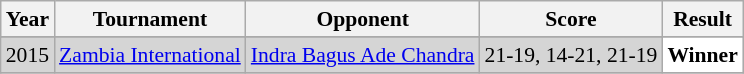<table class="sortable wikitable" style="font-size: 90%;">
<tr>
<th>Year</th>
<th>Tournament</th>
<th>Opponent</th>
<th>Score</th>
<th>Result</th>
</tr>
<tr>
</tr>
<tr style="background:#D5D5D5">
<td align="center">2015</td>
<td align="left"><a href='#'>Zambia International</a></td>
<td align="left"> <a href='#'>Indra Bagus Ade Chandra</a></td>
<td align="left">21-19, 14-21, 21-19</td>
<td style="text-align:left; background:white"> <strong>Winner</strong></td>
</tr>
<tr>
</tr>
</table>
